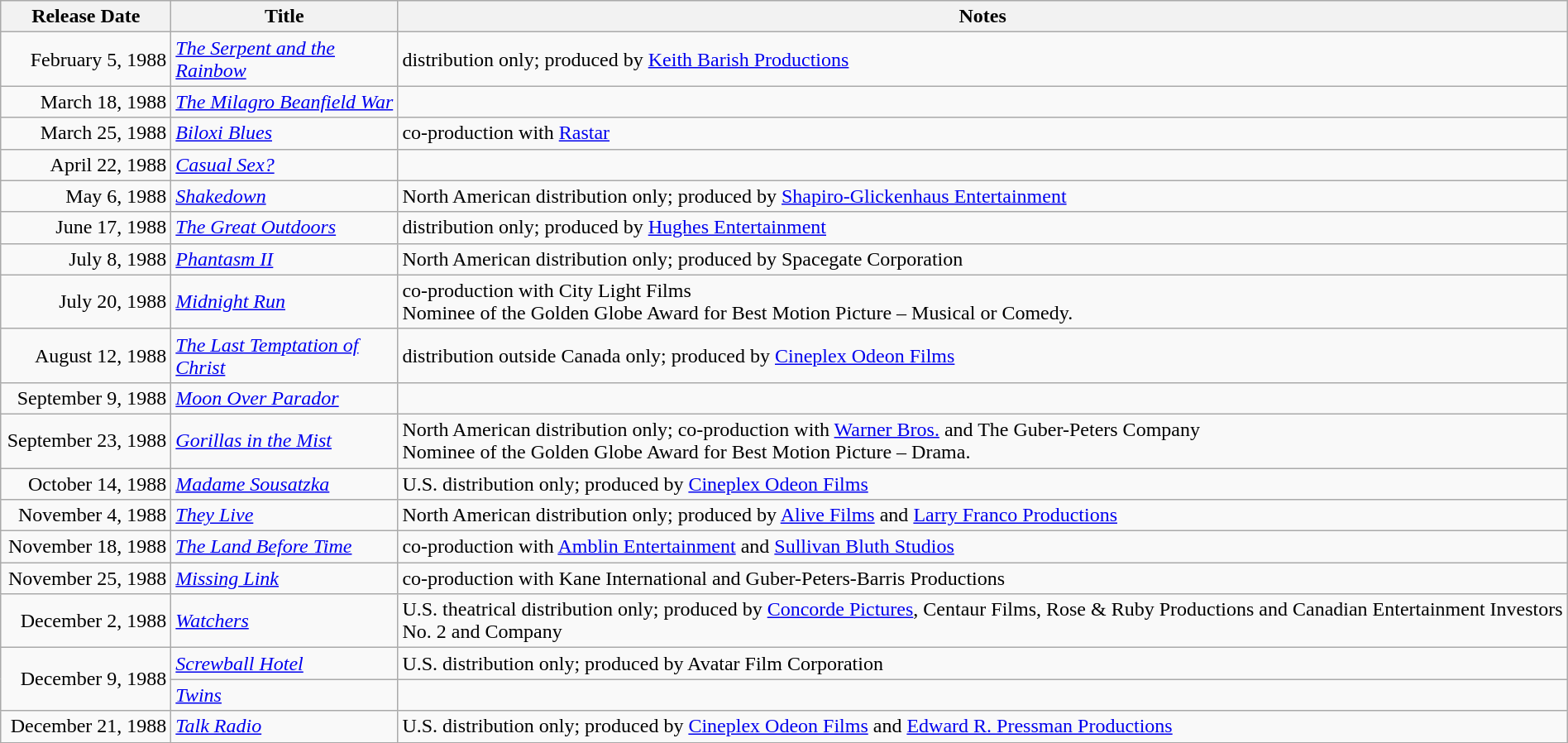<table class="wikitable sortable" style="width:100%;">
<tr>
<th scope="col" style="width:130px;">Release Date</th>
<th>Title</th>
<th>Notes</th>
</tr>
<tr>
<td style="text-align:right;">February 5, 1988</td>
<td><em><a href='#'>The Serpent and the Rainbow</a></em></td>
<td>distribution only; produced by <a href='#'>Keith Barish Productions</a></td>
</tr>
<tr>
<td style="text-align:right;">March 18, 1988</td>
<td><em><a href='#'>The Milagro Beanfield War</a></em></td>
<td></td>
</tr>
<tr>
<td style="text-align:right;">March 25, 1988</td>
<td><em><a href='#'>Biloxi Blues</a></em></td>
<td>co-production with <a href='#'>Rastar</a></td>
</tr>
<tr>
<td style="text-align:right;">April 22, 1988</td>
<td><em><a href='#'>Casual Sex?</a></em></td>
<td></td>
</tr>
<tr>
<td style="text-align:right;">May 6, 1988</td>
<td><em><a href='#'>Shakedown</a></em></td>
<td>North American distribution only; produced by <a href='#'>Shapiro-Glickenhaus Entertainment</a></td>
</tr>
<tr>
<td style="text-align:right;">June 17, 1988</td>
<td><em><a href='#'>The Great Outdoors</a></em></td>
<td>distribution only; produced by <a href='#'>Hughes Entertainment</a></td>
</tr>
<tr>
<td style="text-align:right;">July 8, 1988</td>
<td><em><a href='#'>Phantasm II</a></em></td>
<td>North American distribution only; produced by Spacegate Corporation</td>
</tr>
<tr>
<td style="text-align:right;">July 20, 1988</td>
<td><em><a href='#'>Midnight Run</a></em></td>
<td>co-production with City Light Films<br>Nominee of the Golden Globe Award for Best Motion Picture – Musical or Comedy.</td>
</tr>
<tr>
<td style="text-align:right;">August 12, 1988</td>
<td><em><a href='#'>The Last Temptation of Christ</a></em></td>
<td>distribution outside Canada only; produced by <a href='#'>Cineplex Odeon Films</a></td>
</tr>
<tr>
<td style="text-align:right;">September 9, 1988</td>
<td><em><a href='#'>Moon Over Parador</a></em></td>
<td></td>
</tr>
<tr>
<td style="text-align:right;">September 23, 1988</td>
<td><em><a href='#'>Gorillas in the Mist</a></em></td>
<td>North American distribution only; co-production with <a href='#'>Warner Bros.</a> and The Guber-Peters Company<br>Nominee of the Golden Globe Award for Best Motion Picture – Drama.</td>
</tr>
<tr>
<td style="text-align:right;">October 14, 1988</td>
<td><em><a href='#'>Madame Sousatzka</a></em></td>
<td>U.S. distribution only; produced by <a href='#'>Cineplex Odeon Films</a></td>
</tr>
<tr>
<td style="text-align:right;">November 4, 1988</td>
<td><em><a href='#'>They Live</a></em></td>
<td>North American distribution only; produced by <a href='#'>Alive Films</a> and <a href='#'>Larry Franco Productions</a></td>
</tr>
<tr>
<td style="text-align:right;">November 18, 1988</td>
<td><em><a href='#'>The Land Before Time</a></em></td>
<td>co-production with <a href='#'>Amblin Entertainment</a> and <a href='#'>Sullivan Bluth Studios</a></td>
</tr>
<tr>
<td style="text-align:right;">November 25, 1988</td>
<td><em><a href='#'>Missing Link</a></em></td>
<td>co-production with Kane International and Guber-Peters-Barris Productions</td>
</tr>
<tr>
<td style="text-align:right;">December 2, 1988</td>
<td><em><a href='#'>Watchers</a></em></td>
<td>U.S. theatrical distribution only; produced by <a href='#'>Concorde Pictures</a>, Centaur Films, Rose & Ruby Productions and Canadian Entertainment Investors No. 2 and Company</td>
</tr>
<tr>
<td style="text-align:right;" rowspan="2">December 9, 1988</td>
<td><em><a href='#'>Screwball Hotel</a></em></td>
<td>U.S. distribution only; produced by Avatar Film Corporation</td>
</tr>
<tr>
<td><em><a href='#'>Twins</a></em></td>
<td></td>
</tr>
<tr>
<td style="text-align:right;">December 21, 1988</td>
<td><em><a href='#'>Talk Radio</a></em></td>
<td>U.S. distribution only; produced by <a href='#'>Cineplex Odeon Films</a> and <a href='#'>Edward R. Pressman Productions</a></td>
</tr>
<tr>
</tr>
</table>
